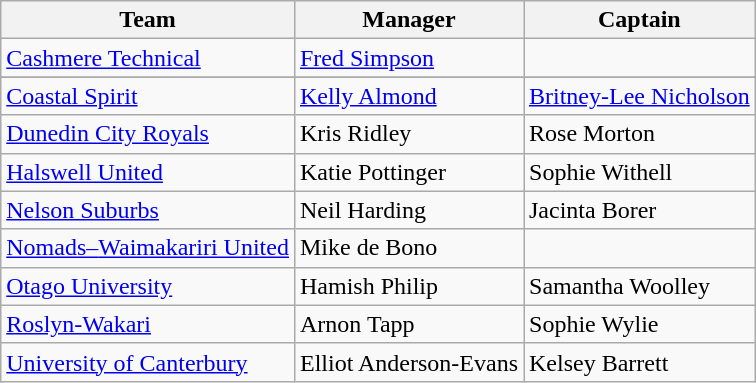<table class="wikitable sortable" style="text-align: left;">
<tr>
<th>Team</th>
<th>Manager</th>
<th>Captain</th>
</tr>
<tr>
<td><a href='#'>Cashmere Technical</a></td>
<td> <a href='#'>Fred Simpson</a></td>
<td></td>
</tr>
<tr>
</tr>
<tr>
<td><a href='#'>Coastal Spirit</a></td>
<td> <a href='#'>Kelly Almond</a></td>
<td> <a href='#'>Britney-Lee Nicholson</a></td>
</tr>
<tr>
<td><a href='#'>Dunedin City Royals</a></td>
<td> Kris Ridley</td>
<td>Rose Morton</td>
</tr>
<tr>
<td><a href='#'>Halswell United</a></td>
<td>Katie Pottinger</td>
<td>Sophie Withell</td>
</tr>
<tr>
<td><a href='#'>Nelson Suburbs</a></td>
<td>Neil Harding</td>
<td>Jacinta Borer</td>
</tr>
<tr>
<td><a href='#'>Nomads–</a><a href='#'>Waimakariri United</a></td>
<td>Mike de Bono</td>
<td></td>
</tr>
<tr>
<td><a href='#'>Otago University</a></td>
<td>Hamish Philip</td>
<td>Samantha Woolley</td>
</tr>
<tr>
<td><a href='#'>Roslyn-Wakari</a></td>
<td>Arnon Tapp</td>
<td>Sophie Wylie</td>
</tr>
<tr>
<td><a href='#'>University of Canterbury</a></td>
<td>Elliot Anderson-Evans</td>
<td>Kelsey Barrett</td>
</tr>
</table>
